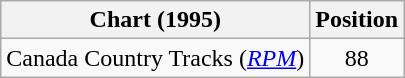<table class="wikitable sortable">
<tr>
<th scope="col">Chart (1995)</th>
<th scope="col">Position</th>
</tr>
<tr>
<td>Canada Country Tracks (<em><a href='#'>RPM</a></em>)</td>
<td align="center">88</td>
</tr>
</table>
